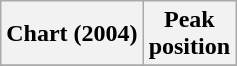<table class="wikitable plainrowheaders">
<tr>
<th>Chart (2004)</th>
<th>Peak<br>position</th>
</tr>
<tr>
</tr>
</table>
